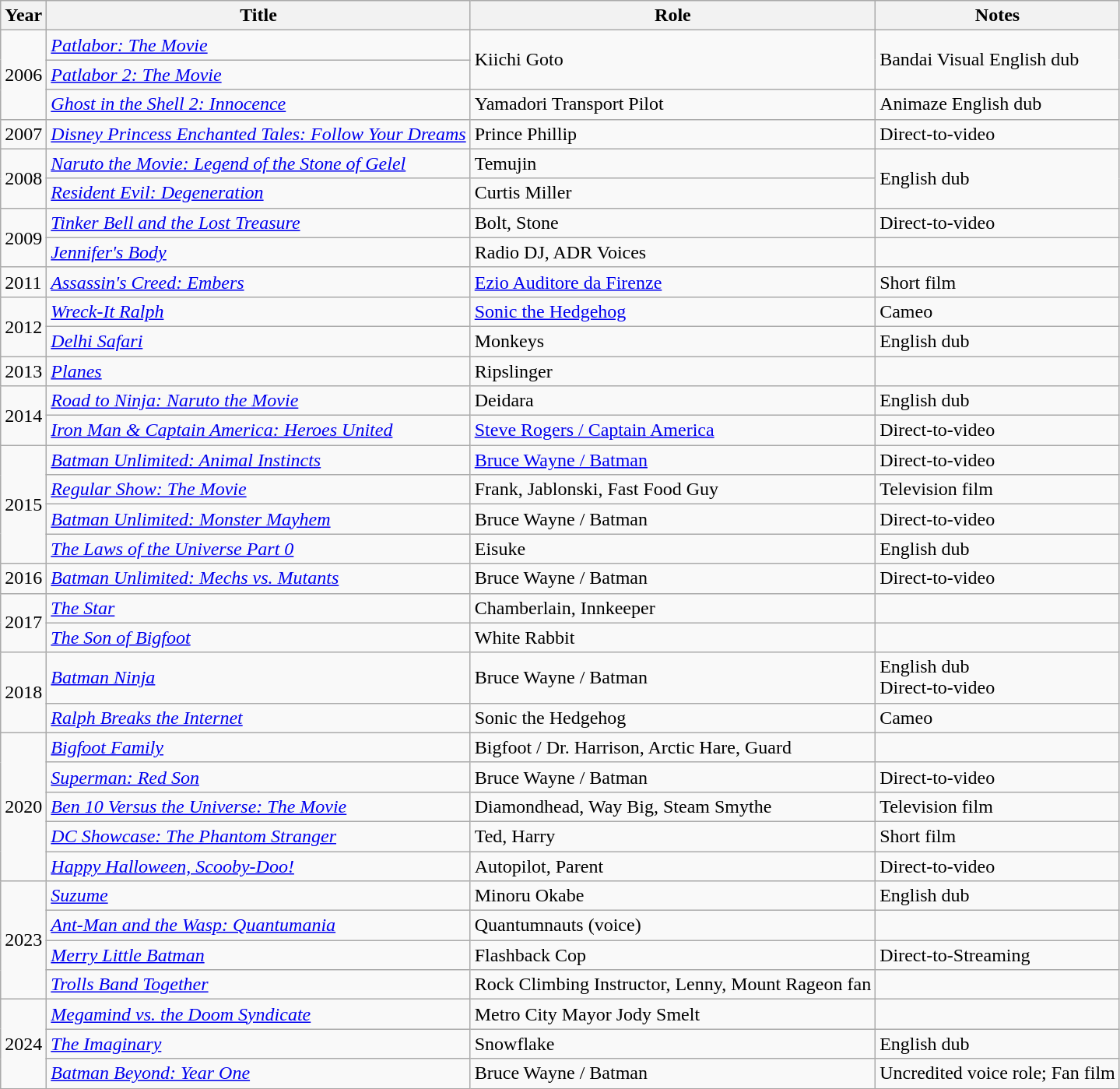<table class="wikitable sortable">
<tr>
<th>Year</th>
<th>Title</th>
<th>Role</th>
<th class="unsortable">Notes</th>
</tr>
<tr>
<td rowspan="3">2006</td>
<td><em><a href='#'>Patlabor: The Movie</a></em></td>
<td rowspan="2">Kiichi Goto</td>
<td rowspan="2">Bandai Visual English dub</td>
</tr>
<tr>
<td><em><a href='#'>Patlabor 2: The Movie</a></em></td>
</tr>
<tr>
<td><em><a href='#'>Ghost in the Shell 2: Innocence</a></em></td>
<td>Yamadori Transport Pilot</td>
<td>Animaze English dub</td>
</tr>
<tr>
<td>2007</td>
<td><em><a href='#'>Disney Princess Enchanted Tales: Follow Your Dreams</a></em></td>
<td>Prince Phillip</td>
<td>Direct-to-video</td>
</tr>
<tr>
<td rowspan = "2">2008</td>
<td><em><a href='#'>Naruto the Movie: Legend of the Stone of Gelel</a></em></td>
<td>Temujin</td>
<td rowspan="2">English dub</td>
</tr>
<tr>
<td><em><a href='#'>Resident Evil: Degeneration</a></em></td>
<td>Curtis Miller</td>
</tr>
<tr>
<td rowspan="2">2009</td>
<td><em><a href='#'>Tinker Bell and the Lost Treasure</a></em></td>
<td>Bolt, Stone</td>
<td>Direct-to-video</td>
</tr>
<tr>
<td><em><a href='#'>Jennifer's Body</a></em></td>
<td>Radio DJ, ADR Voices</td>
<td></td>
</tr>
<tr>
<td>2011</td>
<td><em><a href='#'>Assassin's Creed: Embers</a></em></td>
<td><a href='#'>Ezio Auditore da Firenze</a></td>
<td>Short film</td>
</tr>
<tr>
<td rowspan = "2">2012</td>
<td><em><a href='#'>Wreck-It Ralph</a></em></td>
<td><a href='#'>Sonic the Hedgehog</a></td>
<td>Cameo</td>
</tr>
<tr>
<td><em><a href='#'>Delhi Safari</a></em></td>
<td>Monkeys</td>
<td>English dub</td>
</tr>
<tr>
<td>2013</td>
<td><em><a href='#'>Planes</a></em></td>
<td>Ripslinger</td>
<td></td>
</tr>
<tr>
<td rowspan = "2">2014</td>
<td><em><a href='#'>Road to Ninja: Naruto the Movie</a></em></td>
<td>Deidara</td>
<td>English dub</td>
</tr>
<tr>
<td><em><a href='#'>Iron Man & Captain America: Heroes United</a></em></td>
<td><a href='#'>Steve Rogers / Captain America</a></td>
<td>Direct-to-video</td>
</tr>
<tr>
<td rowspan = "4">2015</td>
<td><em><a href='#'>Batman Unlimited: Animal Instincts</a></em></td>
<td><a href='#'>Bruce Wayne / Batman</a></td>
<td>Direct-to-video</td>
</tr>
<tr>
<td><em><a href='#'>Regular Show: The Movie</a></em></td>
<td>Frank, Jablonski, Fast Food Guy</td>
<td>Television film</td>
</tr>
<tr>
<td><em><a href='#'>Batman Unlimited: Monster Mayhem</a></em></td>
<td>Bruce Wayne / Batman</td>
<td>Direct-to-video</td>
</tr>
<tr>
<td><em><a href='#'>The Laws of the Universe Part 0</a></em></td>
<td>Eisuke</td>
<td>English dub</td>
</tr>
<tr>
<td>2016</td>
<td><em><a href='#'>Batman Unlimited: Mechs vs. Mutants</a></em></td>
<td>Bruce Wayne / Batman</td>
<td>Direct-to-video</td>
</tr>
<tr>
<td rowspan = "2">2017</td>
<td><em><a href='#'>The Star</a></em></td>
<td>Chamberlain, Innkeeper</td>
<td></td>
</tr>
<tr>
<td><em><a href='#'>The Son of Bigfoot</a></em></td>
<td>White Rabbit</td>
<td></td>
</tr>
<tr>
<td rowspan = "2">2018</td>
<td><em><a href='#'>Batman Ninja</a></em></td>
<td>Bruce Wayne / Batman</td>
<td>English dub<br>Direct-to-video</td>
</tr>
<tr>
<td><em><a href='#'>Ralph Breaks the Internet</a></em></td>
<td>Sonic the Hedgehog</td>
<td>Cameo</td>
</tr>
<tr>
<td rowspan="5">2020</td>
<td><em><a href='#'>Bigfoot Family</a></em></td>
<td>Bigfoot / Dr. Harrison, Arctic Hare, Guard</td>
<td></td>
</tr>
<tr>
<td><em><a href='#'>Superman: Red Son</a></em></td>
<td>Bruce Wayne / Batman</td>
<td>Direct-to-video</td>
</tr>
<tr>
<td><em><a href='#'>Ben 10 Versus the Universe: The Movie</a></em></td>
<td>Diamondhead, Way Big, Steam Smythe</td>
<td>Television film</td>
</tr>
<tr>
<td><em><a href='#'>DC Showcase: The Phantom Stranger</a></em></td>
<td>Ted, Harry</td>
<td>Short film</td>
</tr>
<tr>
<td><em><a href='#'>Happy Halloween, Scooby-Doo!</a></em></td>
<td>Autopilot, Parent</td>
<td>Direct-to-video</td>
</tr>
<tr>
<td rowspan = "4">2023</td>
<td><em><a href='#'>Suzume</a></em></td>
<td>Minoru Okabe</td>
<td>English dub</td>
</tr>
<tr>
<td><em><a href='#'>Ant-Man and the Wasp: Quantumania</a></em></td>
<td>Quantumnauts (voice)</td>
<td></td>
</tr>
<tr>
<td><em><a href='#'>Merry Little Batman</a></em></td>
<td>Flashback Cop</td>
<td>Direct-to-Streaming</td>
</tr>
<tr>
<td><em><a href='#'>Trolls Band Together</a></em></td>
<td>Rock Climbing Instructor, Lenny, Mount Rageon fan</td>
<td></td>
</tr>
<tr>
<td rowspan="3">2024</td>
<td><em><a href='#'>Megamind vs. the Doom Syndicate</a></em></td>
<td>Metro City Mayor Jody Smelt</td>
<td></td>
</tr>
<tr>
<td><em><a href='#'>The Imaginary</a></em></td>
<td>Snowflake</td>
<td>English dub</td>
</tr>
<tr>
<td><em><a href='#'>Batman Beyond: Year One</a></em></td>
<td>Bruce Wayne / Batman</td>
<td>Uncredited voice role; Fan film</td>
</tr>
</table>
